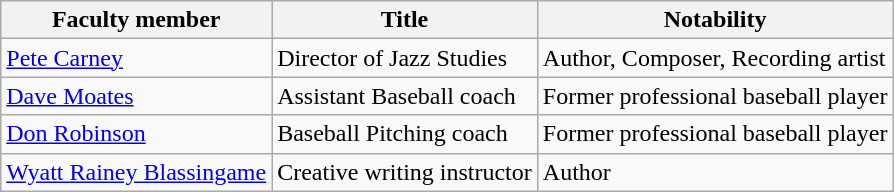<table class="wikitable">
<tr>
<th>Faculty member</th>
<th>Title</th>
<th>Notability</th>
</tr>
<tr>
<td><a href='#'>Pete Carney</a></td>
<td>Director of Jazz Studies</td>
<td>Author, Composer, Recording artist</td>
</tr>
<tr>
<td><a href='#'>Dave Moates</a></td>
<td>Assistant Baseball coach</td>
<td>Former professional baseball player</td>
</tr>
<tr>
<td><a href='#'>Don Robinson</a></td>
<td>Baseball Pitching coach</td>
<td>Former professional baseball player</td>
</tr>
<tr>
<td><a href='#'>Wyatt Rainey Blassingame</a></td>
<td>Creative writing instructor</td>
<td>Author</td>
</tr>
</table>
